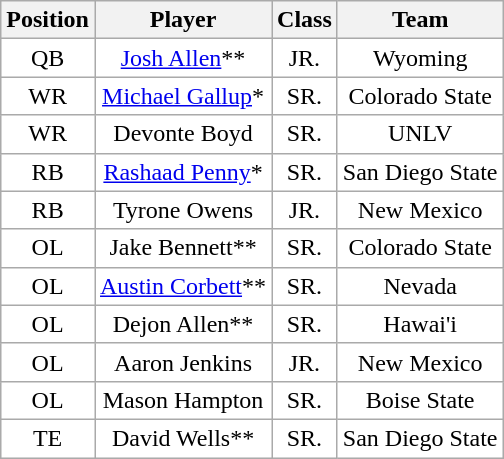<table class="wikitable sortable">
<tr>
<th>Position</th>
<th>Player</th>
<th>Class</th>
<th>Team</th>
</tr>
<tr style="text-align:center;">
<td style="background:white">QB</td>
<td style="background:white"><a href='#'>Josh Allen</a>**</td>
<td style="background:white">JR.</td>
<td style="background:white">Wyoming</td>
</tr>
<tr style="text-align:center;">
<td style="background:white">WR</td>
<td style="background:white"><a href='#'>Michael Gallup</a>*</td>
<td style="background:white">SR.</td>
<td style="background:white">Colorado State</td>
</tr>
<tr style="text-align:center;">
<td style="background:white">WR</td>
<td style="background:white">Devonte Boyd</td>
<td style="background:white">SR.</td>
<td style="background:white">UNLV</td>
</tr>
<tr style="text-align:center;">
<td style="background:white">RB</td>
<td style="background:white"><a href='#'>Rashaad Penny</a>*</td>
<td style="background:white">SR.</td>
<td style="background:white">San Diego State</td>
</tr>
<tr style="text-align:center;">
<td style="background:white">RB</td>
<td style="background:white">Tyrone Owens</td>
<td style="background:white">JR.</td>
<td style="background:white">New Mexico</td>
</tr>
<tr style="text-align:center;">
<td style="background:white">OL</td>
<td style="background:white">Jake Bennett**</td>
<td style="background:white">SR.</td>
<td style="background:white">Colorado State</td>
</tr>
<tr style="text-align:center;">
<td style="background:white">OL</td>
<td style="background:white"><a href='#'>Austin Corbett</a>**</td>
<td style="background:white">SR.</td>
<td style="background:white">Nevada</td>
</tr>
<tr style="text-align:center;">
<td style="background:white">OL</td>
<td style="background:white">Dejon Allen**</td>
<td style="background:white">SR.</td>
<td style="background:white">Hawai'i</td>
</tr>
<tr style="text-align:center;">
<td style="background:white">OL</td>
<td style="background:white">Aaron Jenkins</td>
<td style="background:white">JR.</td>
<td style="background:white">New Mexico</td>
</tr>
<tr style="text-align:center;">
<td style="background:white">OL</td>
<td style="background:white">Mason Hampton</td>
<td style="background:white">SR.</td>
<td style="background:white">Boise State</td>
</tr>
<tr style="text-align:center;">
<td style="background:white">TE</td>
<td style="background:white">David Wells**</td>
<td style="background:white">SR.</td>
<td style="background:white">San Diego State</td>
</tr>
</table>
